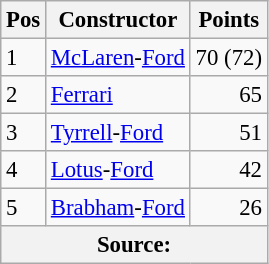<table class="wikitable" style="font-size: 95%;">
<tr>
<th>Pos</th>
<th>Constructor</th>
<th>Points</th>
</tr>
<tr>
<td>1</td>
<td> <a href='#'>McLaren</a>-<a href='#'>Ford</a></td>
<td align="right">70 (72)</td>
</tr>
<tr>
<td>2</td>
<td> <a href='#'>Ferrari</a></td>
<td align="right">65</td>
</tr>
<tr>
<td>3</td>
<td> <a href='#'>Tyrrell</a>-<a href='#'>Ford</a></td>
<td align="right">51</td>
</tr>
<tr>
<td>4</td>
<td> <a href='#'>Lotus</a>-<a href='#'>Ford</a></td>
<td align="right">42</td>
</tr>
<tr>
<td>5</td>
<td> <a href='#'>Brabham</a>-<a href='#'>Ford</a></td>
<td align="right">26</td>
</tr>
<tr>
<th colspan=4>Source: </th>
</tr>
</table>
